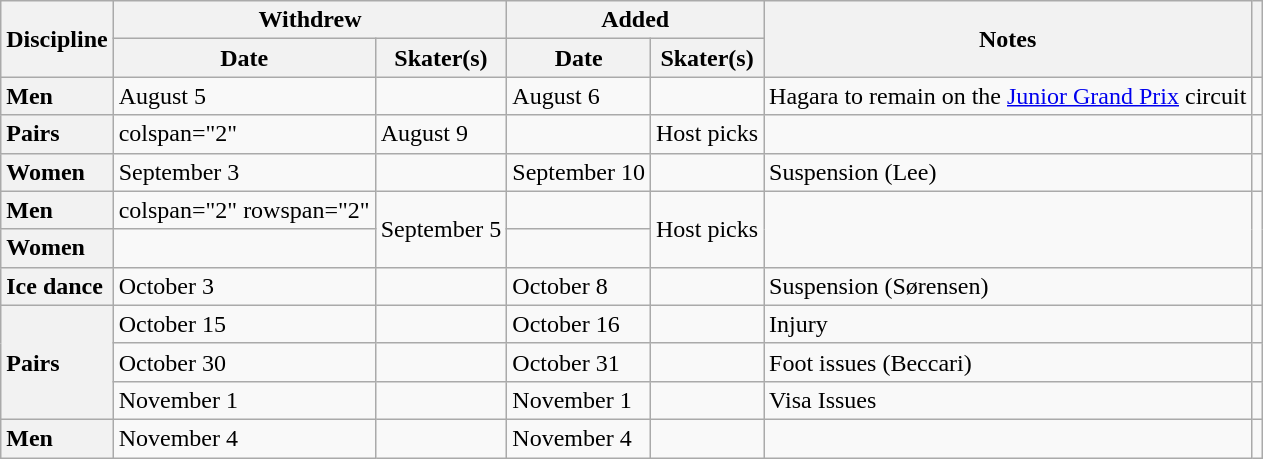<table class="wikitable unsortable">
<tr>
<th scope="col" rowspan=2>Discipline</th>
<th scope="col" colspan=2>Withdrew</th>
<th scope="col" colspan=2>Added</th>
<th scope="col" rowspan=2>Notes</th>
<th scope="col" rowspan=2></th>
</tr>
<tr>
<th>Date</th>
<th>Skater(s)</th>
<th>Date</th>
<th>Skater(s)</th>
</tr>
<tr>
<th scope="row" style="text-align:left">Men</th>
<td>August 5</td>
<td></td>
<td>August 6</td>
<td></td>
<td>Hagara to remain on the <a href='#'>Junior Grand Prix</a> circuit</td>
<td></td>
</tr>
<tr>
<th scope="row" style="text-align:left">Pairs</th>
<td>colspan="2" </td>
<td>August 9</td>
<td></td>
<td>Host picks</td>
<td></td>
</tr>
<tr>
<th scope="row" style="text-align:left">Women</th>
<td>September 3</td>
<td></td>
<td>September 10</td>
<td></td>
<td>Suspension (Lee)</td>
<td></td>
</tr>
<tr>
<th scope="row" style="text-align:left">Men</th>
<td>colspan="2" rowspan="2" </td>
<td rowspan="2">September 5</td>
<td></td>
<td rowspan="2">Host picks</td>
<td rowspan="2"></td>
</tr>
<tr>
<th scope="row" style="text-align:left">Women</th>
<td></td>
</tr>
<tr>
<th scope="row" style="text-align:left">Ice dance</th>
<td>October 3</td>
<td></td>
<td>October 8</td>
<td></td>
<td>Suspension (Sørensen)</td>
<td></td>
</tr>
<tr>
<th scope="row" style="text-align:left" rowspan=3>Pairs</th>
<td>October 15</td>
<td></td>
<td>October 16</td>
<td></td>
<td>Injury</td>
<td></td>
</tr>
<tr>
<td>October 30</td>
<td></td>
<td>October 31</td>
<td></td>
<td>Foot issues (Beccari)</td>
<td></td>
</tr>
<tr>
<td>November 1</td>
<td></td>
<td>November 1</td>
<td></td>
<td>Visa Issues</td>
<td></td>
</tr>
<tr>
<th scope="row" style="text-align:left">Men</th>
<td>November 4</td>
<td></td>
<td>November 4</td>
<td></td>
<td></td>
<td></td>
</tr>
</table>
